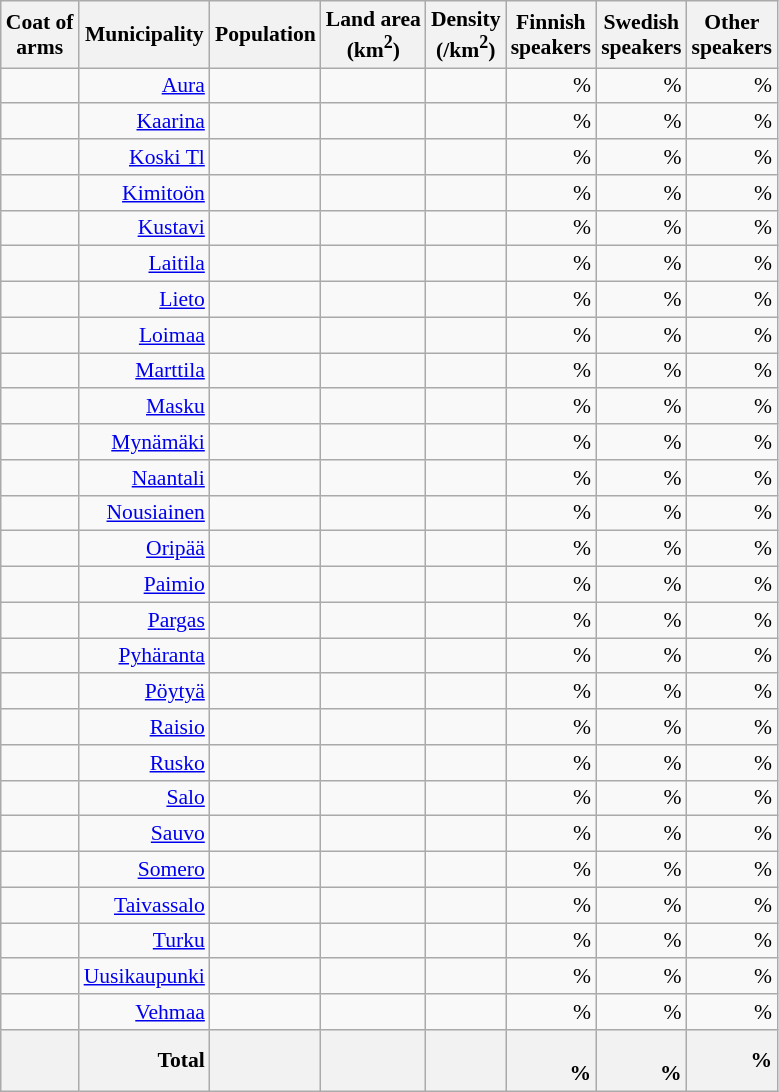<table class="wikitable sortable" style="font-size: 90%; text-align: right; line-height: normal">
<tr>
<th class="unsortable">Coat of<br>arms</th>
<th>Municipality</th>
<th>Population</th>
<th>Land area<br>(km<sup>2</sup>)</th>
<th>Density<br>(/km<sup>2</sup>)</th>
<th>Finnish<br>speakers</th>
<th>Swedish<br>speakers</th>
<th>Other<br>speakers</th>
</tr>
<tr>
<td></td>
<td><a href='#'>Aura</a></td>
<td></td>
<td></td>
<td></td>
<td> %</td>
<td> %</td>
<td> %</td>
</tr>
<tr>
<td></td>
<td><a href='#'>Kaarina</a></td>
<td></td>
<td></td>
<td></td>
<td> %</td>
<td> %</td>
<td> %</td>
</tr>
<tr>
<td></td>
<td><a href='#'>Koski Tl</a></td>
<td></td>
<td></td>
<td></td>
<td> %</td>
<td> %</td>
<td> %</td>
</tr>
<tr>
<td></td>
<td><a href='#'>Kimitoön</a></td>
<td></td>
<td></td>
<td></td>
<td> %</td>
<td> %</td>
<td> %</td>
</tr>
<tr>
<td></td>
<td><a href='#'>Kustavi</a></td>
<td></td>
<td></td>
<td></td>
<td> %</td>
<td> %</td>
<td> %</td>
</tr>
<tr>
<td></td>
<td><a href='#'>Laitila</a></td>
<td></td>
<td></td>
<td></td>
<td> %</td>
<td> %</td>
<td> %</td>
</tr>
<tr>
<td></td>
<td><a href='#'>Lieto</a></td>
<td></td>
<td></td>
<td></td>
<td> %</td>
<td> %</td>
<td> %</td>
</tr>
<tr>
<td></td>
<td><a href='#'>Loimaa</a></td>
<td></td>
<td></td>
<td></td>
<td> %</td>
<td> %</td>
<td> %</td>
</tr>
<tr>
<td></td>
<td><a href='#'>Marttila</a></td>
<td></td>
<td></td>
<td></td>
<td> %</td>
<td> %</td>
<td> %</td>
</tr>
<tr>
<td></td>
<td><a href='#'>Masku</a></td>
<td></td>
<td></td>
<td></td>
<td> %</td>
<td> %</td>
<td> %</td>
</tr>
<tr>
<td></td>
<td><a href='#'>Mynämäki</a></td>
<td></td>
<td></td>
<td></td>
<td> %</td>
<td> %</td>
<td> %</td>
</tr>
<tr>
<td></td>
<td><a href='#'>Naantali</a></td>
<td></td>
<td></td>
<td></td>
<td> %</td>
<td> %</td>
<td> %</td>
</tr>
<tr>
<td></td>
<td><a href='#'>Nousiainen</a></td>
<td></td>
<td></td>
<td></td>
<td> %</td>
<td> %</td>
<td> %</td>
</tr>
<tr>
<td></td>
<td><a href='#'>Oripää</a></td>
<td></td>
<td></td>
<td></td>
<td> %</td>
<td> %</td>
<td> %</td>
</tr>
<tr>
<td></td>
<td><a href='#'>Paimio</a></td>
<td></td>
<td></td>
<td></td>
<td> %</td>
<td> %</td>
<td> %</td>
</tr>
<tr>
<td></td>
<td><a href='#'>Pargas</a></td>
<td></td>
<td></td>
<td></td>
<td> %</td>
<td> %</td>
<td> %</td>
</tr>
<tr>
<td></td>
<td><a href='#'>Pyhäranta</a></td>
<td></td>
<td></td>
<td></td>
<td> %</td>
<td> %</td>
<td> %</td>
</tr>
<tr>
<td></td>
<td><a href='#'>Pöytyä</a></td>
<td></td>
<td></td>
<td></td>
<td> %</td>
<td> %</td>
<td> %</td>
</tr>
<tr>
<td></td>
<td><a href='#'>Raisio</a></td>
<td></td>
<td></td>
<td></td>
<td> %</td>
<td> %</td>
<td> %</td>
</tr>
<tr>
<td></td>
<td><a href='#'>Rusko</a></td>
<td></td>
<td></td>
<td></td>
<td> %</td>
<td> %</td>
<td> %</td>
</tr>
<tr>
<td></td>
<td><a href='#'>Salo</a></td>
<td></td>
<td></td>
<td></td>
<td> %</td>
<td> %</td>
<td> %</td>
</tr>
<tr>
<td></td>
<td><a href='#'>Sauvo</a></td>
<td></td>
<td></td>
<td></td>
<td> %</td>
<td> %</td>
<td> %</td>
</tr>
<tr>
<td></td>
<td><a href='#'>Somero</a></td>
<td></td>
<td></td>
<td></td>
<td> %</td>
<td> %</td>
<td> %</td>
</tr>
<tr>
<td></td>
<td><a href='#'>Taivassalo</a></td>
<td></td>
<td></td>
<td></td>
<td> %</td>
<td> %</td>
<td> %</td>
</tr>
<tr>
<td></td>
<td><a href='#'>Turku</a></td>
<td></td>
<td></td>
<td></td>
<td> %</td>
<td> %</td>
<td> %</td>
</tr>
<tr>
<td></td>
<td><a href='#'>Uusikaupunki</a></td>
<td></td>
<td></td>
<td></td>
<td> %</td>
<td> %</td>
<td> %</td>
</tr>
<tr>
<td></td>
<td><a href='#'>Vehmaa</a></td>
<td></td>
<td></td>
<td></td>
<td> %</td>
<td> %</td>
<td> %</td>
</tr>
<tr>
<th></th>
<th + style=text-align:right><strong>Total</strong></th>
<th + style=text-align:right></th>
<th + style=text-align:right></th>
<th + style=text-align:right></th>
<th !+ style=text-align:right><br> %</th>
<th !+ style=text-align:right><br> %</th>
<th !+ style=text-align:right> %</th>
</tr>
</table>
